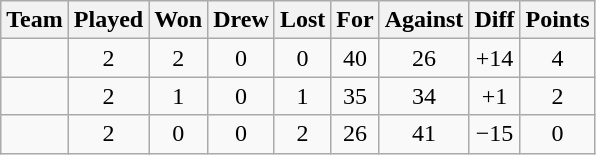<table class="wikitable" style="text-align:center">
<tr>
<th>Team</th>
<th>Played</th>
<th>Won</th>
<th>Drew</th>
<th>Lost</th>
<th>For</th>
<th>Against</th>
<th>Diff</th>
<th>Points</th>
</tr>
<tr>
<td align=left></td>
<td>2</td>
<td>2</td>
<td>0</td>
<td>0</td>
<td>40</td>
<td>26</td>
<td>+14</td>
<td>4</td>
</tr>
<tr>
<td align=left></td>
<td>2</td>
<td>1</td>
<td>0</td>
<td>1</td>
<td>35</td>
<td>34</td>
<td>+1</td>
<td>2</td>
</tr>
<tr>
<td align=left></td>
<td>2</td>
<td>0</td>
<td>0</td>
<td>2</td>
<td>26</td>
<td>41</td>
<td>−15</td>
<td>0</td>
</tr>
</table>
